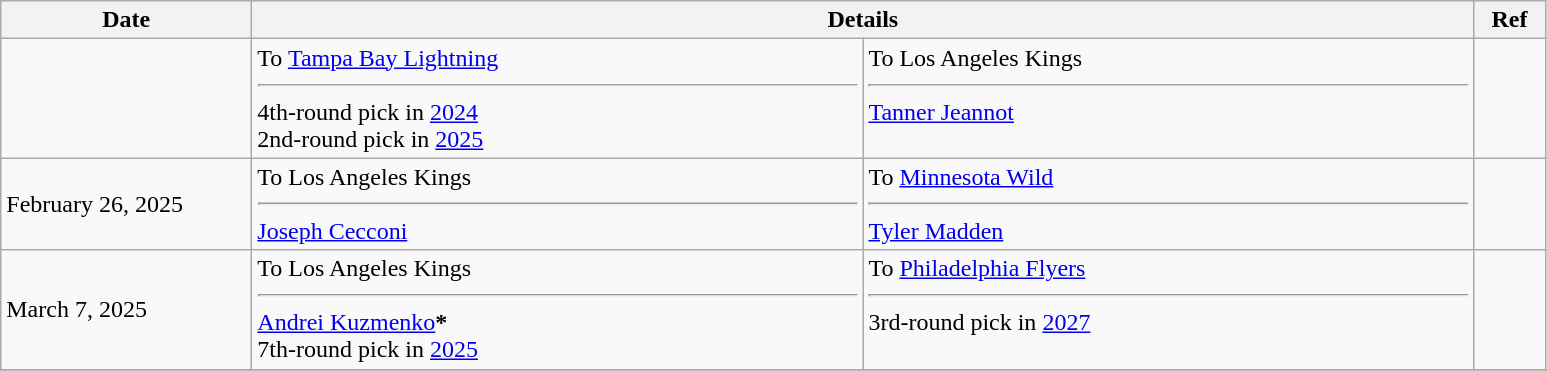<table class="wikitable">
<tr>
<th style="width: 10em;">Date</th>
<th colspan=2>Details</th>
<th style="width: 2.5em;">Ref</th>
</tr>
<tr>
<td></td>
<td style="width: 25em;" valign="top">To <a href='#'>Tampa Bay Lightning</a><hr>4th-round pick in <a href='#'>2024</a><br>2nd-round pick in <a href='#'>2025</a></td>
<td style="width: 25em;" valign="top">To Los Angeles Kings<hr><a href='#'>Tanner Jeannot</a></td>
<td></td>
</tr>
<tr>
<td>February 26, 2025</td>
<td valign="top">To Los Angeles Kings<hr><a href='#'>Joseph Cecconi</a></td>
<td valign="top">To <a href='#'>Minnesota Wild</a><hr><a href='#'>Tyler Madden</a></td>
<td></td>
</tr>
<tr>
<td>March 7, 2025</td>
<td valign="top">To Los Angeles Kings<hr><a href='#'>Andrei Kuzmenko</a><span><strong>*</strong></span><br>7th-round pick in <a href='#'>2025</a></td>
<td valign="top">To <a href='#'>Philadelphia Flyers</a><hr>3rd-round pick in <a href='#'>2027</a></td>
<td></td>
</tr>
<tr>
</tr>
</table>
